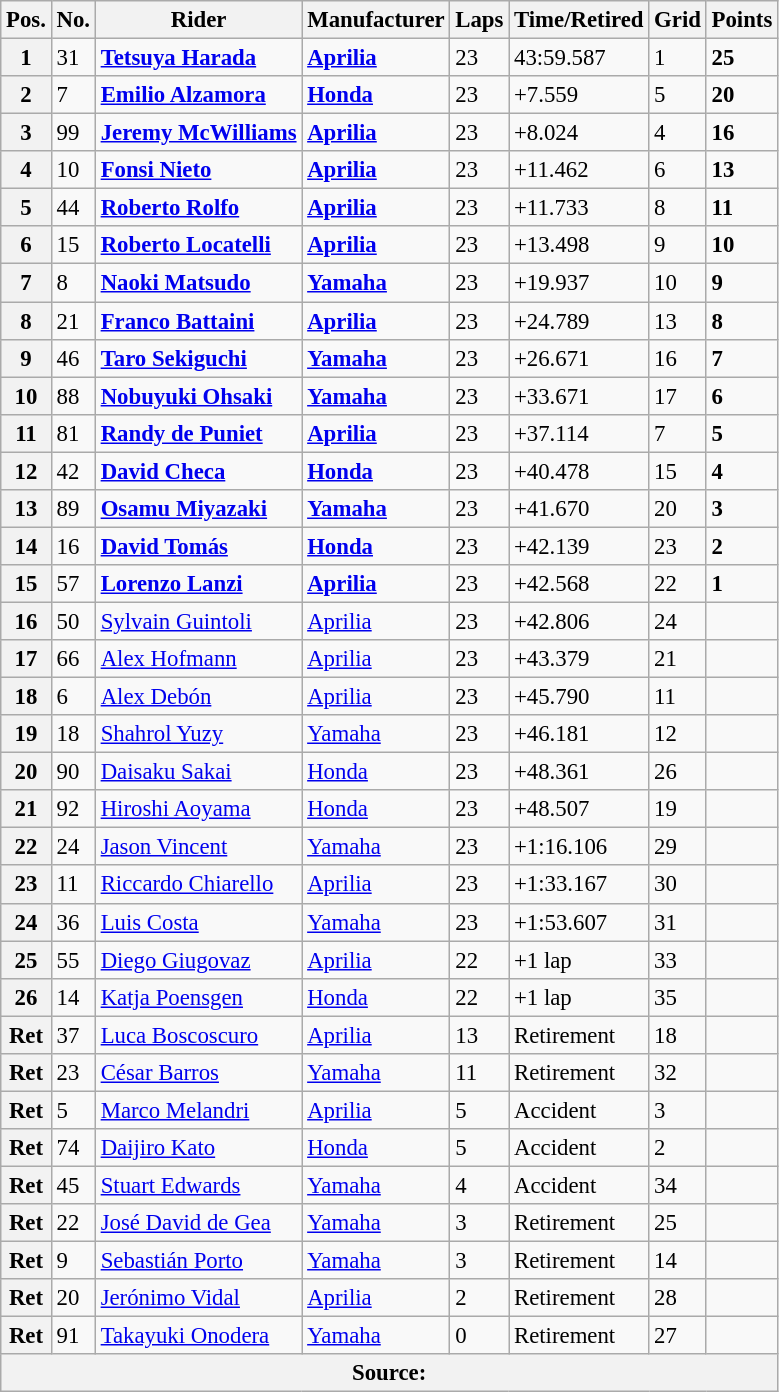<table class="wikitable" style="font-size: 95%;">
<tr>
<th>Pos.</th>
<th>No.</th>
<th>Rider</th>
<th>Manufacturer</th>
<th>Laps</th>
<th>Time/Retired</th>
<th>Grid</th>
<th>Points</th>
</tr>
<tr>
<th>1</th>
<td>31</td>
<td> <strong><a href='#'>Tetsuya Harada</a></strong></td>
<td><strong><a href='#'>Aprilia</a></strong></td>
<td>23</td>
<td>43:59.587</td>
<td>1</td>
<td><strong>25</strong></td>
</tr>
<tr>
<th>2</th>
<td>7</td>
<td> <strong><a href='#'>Emilio Alzamora</a></strong></td>
<td><strong><a href='#'>Honda</a></strong></td>
<td>23</td>
<td>+7.559</td>
<td>5</td>
<td><strong>20</strong></td>
</tr>
<tr>
<th>3</th>
<td>99</td>
<td> <strong><a href='#'>Jeremy McWilliams</a></strong></td>
<td><strong><a href='#'>Aprilia</a></strong></td>
<td>23</td>
<td>+8.024</td>
<td>4</td>
<td><strong>16</strong></td>
</tr>
<tr>
<th>4</th>
<td>10</td>
<td> <strong><a href='#'>Fonsi Nieto</a></strong></td>
<td><strong><a href='#'>Aprilia</a></strong></td>
<td>23</td>
<td>+11.462</td>
<td>6</td>
<td><strong>13</strong></td>
</tr>
<tr>
<th>5</th>
<td>44</td>
<td> <strong><a href='#'>Roberto Rolfo</a></strong></td>
<td><strong><a href='#'>Aprilia</a></strong></td>
<td>23</td>
<td>+11.733</td>
<td>8</td>
<td><strong>11</strong></td>
</tr>
<tr>
<th>6</th>
<td>15</td>
<td> <strong><a href='#'>Roberto Locatelli</a></strong></td>
<td><strong><a href='#'>Aprilia</a></strong></td>
<td>23</td>
<td>+13.498</td>
<td>9</td>
<td><strong>10</strong></td>
</tr>
<tr>
<th>7</th>
<td>8</td>
<td> <strong><a href='#'>Naoki Matsudo</a></strong></td>
<td><strong><a href='#'>Yamaha</a></strong></td>
<td>23</td>
<td>+19.937</td>
<td>10</td>
<td><strong>9</strong></td>
</tr>
<tr>
<th>8</th>
<td>21</td>
<td> <strong><a href='#'>Franco Battaini</a></strong></td>
<td><strong><a href='#'>Aprilia</a></strong></td>
<td>23</td>
<td>+24.789</td>
<td>13</td>
<td><strong>8</strong></td>
</tr>
<tr>
<th>9</th>
<td>46</td>
<td> <strong><a href='#'>Taro Sekiguchi</a></strong></td>
<td><strong><a href='#'>Yamaha</a></strong></td>
<td>23</td>
<td>+26.671</td>
<td>16</td>
<td><strong>7</strong></td>
</tr>
<tr>
<th>10</th>
<td>88</td>
<td> <strong><a href='#'>Nobuyuki Ohsaki</a></strong></td>
<td><strong><a href='#'>Yamaha</a></strong></td>
<td>23</td>
<td>+33.671</td>
<td>17</td>
<td><strong>6</strong></td>
</tr>
<tr>
<th>11</th>
<td>81</td>
<td> <strong><a href='#'>Randy de Puniet</a></strong></td>
<td><strong><a href='#'>Aprilia</a></strong></td>
<td>23</td>
<td>+37.114</td>
<td>7</td>
<td><strong>5</strong></td>
</tr>
<tr>
<th>12</th>
<td>42</td>
<td> <strong><a href='#'>David Checa</a></strong></td>
<td><strong><a href='#'>Honda</a></strong></td>
<td>23</td>
<td>+40.478</td>
<td>15</td>
<td><strong>4</strong></td>
</tr>
<tr>
<th>13</th>
<td>89</td>
<td> <strong><a href='#'>Osamu Miyazaki</a></strong></td>
<td><strong><a href='#'>Yamaha</a></strong></td>
<td>23</td>
<td>+41.670</td>
<td>20</td>
<td><strong>3</strong></td>
</tr>
<tr>
<th>14</th>
<td>16</td>
<td> <strong><a href='#'>David Tomás</a></strong></td>
<td><strong><a href='#'>Honda</a></strong></td>
<td>23</td>
<td>+42.139</td>
<td>23</td>
<td><strong>2</strong></td>
</tr>
<tr>
<th>15</th>
<td>57</td>
<td> <strong><a href='#'>Lorenzo Lanzi</a></strong></td>
<td><strong><a href='#'>Aprilia</a></strong></td>
<td>23</td>
<td>+42.568</td>
<td>22</td>
<td><strong>1</strong></td>
</tr>
<tr>
<th>16</th>
<td>50</td>
<td> <a href='#'>Sylvain Guintoli</a></td>
<td><a href='#'>Aprilia</a></td>
<td>23</td>
<td>+42.806</td>
<td>24</td>
<td></td>
</tr>
<tr>
<th>17</th>
<td>66</td>
<td> <a href='#'>Alex Hofmann</a></td>
<td><a href='#'>Aprilia</a></td>
<td>23</td>
<td>+43.379</td>
<td>21</td>
<td></td>
</tr>
<tr>
<th>18</th>
<td>6</td>
<td> <a href='#'>Alex Debón</a></td>
<td><a href='#'>Aprilia</a></td>
<td>23</td>
<td>+45.790</td>
<td>11</td>
<td></td>
</tr>
<tr>
<th>19</th>
<td>18</td>
<td> <a href='#'>Shahrol Yuzy</a></td>
<td><a href='#'>Yamaha</a></td>
<td>23</td>
<td>+46.181</td>
<td>12</td>
<td></td>
</tr>
<tr>
<th>20</th>
<td>90</td>
<td> <a href='#'>Daisaku Sakai</a></td>
<td><a href='#'>Honda</a></td>
<td>23</td>
<td>+48.361</td>
<td>26</td>
<td></td>
</tr>
<tr>
<th>21</th>
<td>92</td>
<td> <a href='#'>Hiroshi Aoyama</a></td>
<td><a href='#'>Honda</a></td>
<td>23</td>
<td>+48.507</td>
<td>19</td>
<td></td>
</tr>
<tr>
<th>22</th>
<td>24</td>
<td> <a href='#'>Jason Vincent</a></td>
<td><a href='#'>Yamaha</a></td>
<td>23</td>
<td>+1:16.106</td>
<td>29</td>
<td></td>
</tr>
<tr>
<th>23</th>
<td>11</td>
<td> <a href='#'>Riccardo Chiarello</a></td>
<td><a href='#'>Aprilia</a></td>
<td>23</td>
<td>+1:33.167</td>
<td>30</td>
<td></td>
</tr>
<tr>
<th>24</th>
<td>36</td>
<td> <a href='#'>Luis Costa</a></td>
<td><a href='#'>Yamaha</a></td>
<td>23</td>
<td>+1:53.607</td>
<td>31</td>
<td></td>
</tr>
<tr>
<th>25</th>
<td>55</td>
<td> <a href='#'>Diego Giugovaz</a></td>
<td><a href='#'>Aprilia</a></td>
<td>22</td>
<td>+1 lap</td>
<td>33</td>
<td></td>
</tr>
<tr>
<th>26</th>
<td>14</td>
<td> <a href='#'>Katja Poensgen</a></td>
<td><a href='#'>Honda</a></td>
<td>22</td>
<td>+1 lap</td>
<td>35</td>
<td></td>
</tr>
<tr>
<th>Ret</th>
<td>37</td>
<td> <a href='#'>Luca Boscoscuro</a></td>
<td><a href='#'>Aprilia</a></td>
<td>13</td>
<td>Retirement</td>
<td>18</td>
<td></td>
</tr>
<tr>
<th>Ret</th>
<td>23</td>
<td> <a href='#'>César Barros</a></td>
<td><a href='#'>Yamaha</a></td>
<td>11</td>
<td>Retirement</td>
<td>32</td>
<td></td>
</tr>
<tr>
<th>Ret</th>
<td>5</td>
<td> <a href='#'>Marco Melandri</a></td>
<td><a href='#'>Aprilia</a></td>
<td>5</td>
<td>Accident</td>
<td>3</td>
<td></td>
</tr>
<tr>
<th>Ret</th>
<td>74</td>
<td> <a href='#'>Daijiro Kato</a></td>
<td><a href='#'>Honda</a></td>
<td>5</td>
<td>Accident</td>
<td>2</td>
<td></td>
</tr>
<tr>
<th>Ret</th>
<td>45</td>
<td> <a href='#'>Stuart Edwards</a></td>
<td><a href='#'>Yamaha</a></td>
<td>4</td>
<td>Accident</td>
<td>34</td>
<td></td>
</tr>
<tr>
<th>Ret</th>
<td>22</td>
<td> <a href='#'>José David de Gea</a></td>
<td><a href='#'>Yamaha</a></td>
<td>3</td>
<td>Retirement</td>
<td>25</td>
<td></td>
</tr>
<tr>
<th>Ret</th>
<td>9</td>
<td> <a href='#'>Sebastián Porto</a></td>
<td><a href='#'>Yamaha</a></td>
<td>3</td>
<td>Retirement</td>
<td>14</td>
<td></td>
</tr>
<tr>
<th>Ret</th>
<td>20</td>
<td> <a href='#'>Jerónimo Vidal</a></td>
<td><a href='#'>Aprilia</a></td>
<td>2</td>
<td>Retirement</td>
<td>28</td>
<td></td>
</tr>
<tr>
<th>Ret</th>
<td>91</td>
<td> <a href='#'>Takayuki Onodera</a></td>
<td><a href='#'>Yamaha</a></td>
<td>0</td>
<td>Retirement</td>
<td>27</td>
<td></td>
</tr>
<tr>
<th colspan=8>Source: </th>
</tr>
</table>
